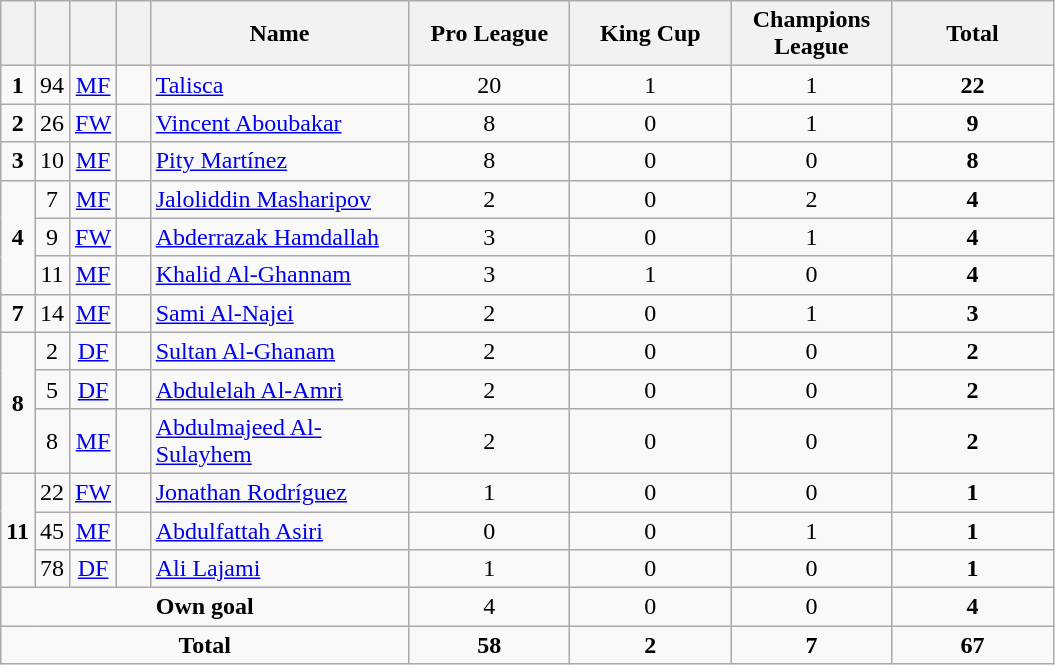<table class="wikitable" style="text-align:center">
<tr>
<th width=15></th>
<th width=15></th>
<th width=15></th>
<th width=15></th>
<th width=165>Name</th>
<th width=100>Pro League</th>
<th width=100>King Cup</th>
<th width=100>Champions League</th>
<th width=100>Total</th>
</tr>
<tr>
<td><strong>1</strong></td>
<td>94</td>
<td><a href='#'>MF</a></td>
<td></td>
<td align=left><a href='#'>Talisca</a></td>
<td>20</td>
<td>1</td>
<td>1</td>
<td><strong>22</strong></td>
</tr>
<tr>
<td><strong>2</strong></td>
<td>26</td>
<td><a href='#'>FW</a></td>
<td></td>
<td align=left><a href='#'>Vincent Aboubakar</a></td>
<td>8</td>
<td>0</td>
<td>1</td>
<td><strong>9</strong></td>
</tr>
<tr>
<td><strong>3</strong></td>
<td>10</td>
<td><a href='#'>MF</a></td>
<td></td>
<td align=left><a href='#'>Pity Martínez</a></td>
<td>8</td>
<td>0</td>
<td>0</td>
<td><strong>8</strong></td>
</tr>
<tr>
<td rowspan=3><strong>4</strong></td>
<td>7</td>
<td><a href='#'>MF</a></td>
<td></td>
<td align=left><a href='#'>Jaloliddin Masharipov</a></td>
<td>2</td>
<td>0</td>
<td>2</td>
<td><strong>4</strong></td>
</tr>
<tr>
<td>9</td>
<td><a href='#'>FW</a></td>
<td></td>
<td align=left><a href='#'>Abderrazak Hamdallah</a></td>
<td>3</td>
<td>0</td>
<td>1</td>
<td><strong>4</strong></td>
</tr>
<tr>
<td>11</td>
<td><a href='#'>MF</a></td>
<td></td>
<td align=left><a href='#'>Khalid Al-Ghannam</a></td>
<td>3</td>
<td>1</td>
<td>0</td>
<td><strong>4</strong></td>
</tr>
<tr>
<td><strong>7</strong></td>
<td>14</td>
<td><a href='#'>MF</a></td>
<td></td>
<td align=left><a href='#'>Sami Al-Najei</a></td>
<td>2</td>
<td>0</td>
<td>1</td>
<td><strong>3</strong></td>
</tr>
<tr>
<td rowspan=3><strong>8</strong></td>
<td>2</td>
<td><a href='#'>DF</a></td>
<td></td>
<td align=left><a href='#'>Sultan Al-Ghanam</a></td>
<td>2</td>
<td>0</td>
<td>0</td>
<td><strong>2</strong></td>
</tr>
<tr>
<td>5</td>
<td><a href='#'>DF</a></td>
<td></td>
<td align=left><a href='#'>Abdulelah Al-Amri</a></td>
<td>2</td>
<td>0</td>
<td>0</td>
<td><strong>2</strong></td>
</tr>
<tr>
<td>8</td>
<td><a href='#'>MF</a></td>
<td></td>
<td align=left><a href='#'>Abdulmajeed Al-Sulayhem</a></td>
<td>2</td>
<td>0</td>
<td>0</td>
<td><strong>2</strong></td>
</tr>
<tr>
<td rowspan=3><strong>11</strong></td>
<td>22</td>
<td><a href='#'>FW</a></td>
<td></td>
<td align=left><a href='#'>Jonathan Rodríguez</a></td>
<td>1</td>
<td>0</td>
<td>0</td>
<td><strong>1</strong></td>
</tr>
<tr>
<td>45</td>
<td><a href='#'>MF</a></td>
<td></td>
<td align=left><a href='#'>Abdulfattah Asiri</a></td>
<td>0</td>
<td>0</td>
<td>1</td>
<td><strong>1</strong></td>
</tr>
<tr>
<td>78</td>
<td><a href='#'>DF</a></td>
<td></td>
<td align=left><a href='#'>Ali Lajami</a></td>
<td>1</td>
<td>0</td>
<td>0</td>
<td><strong>1</strong></td>
</tr>
<tr>
<td colspan=5><strong>Own goal</strong></td>
<td>4</td>
<td>0</td>
<td>0</td>
<td><strong>4</strong></td>
</tr>
<tr>
<td colspan=5><strong>Total</strong></td>
<td><strong>58</strong></td>
<td><strong>2</strong></td>
<td><strong>7</strong></td>
<td><strong>67</strong></td>
</tr>
</table>
